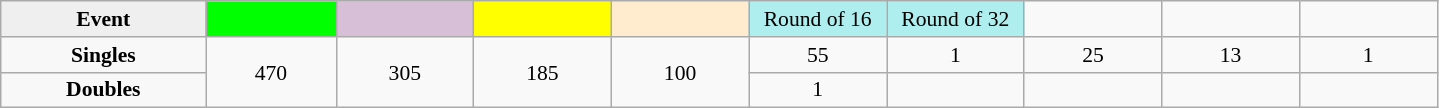<table class=wikitable style=font-size:90%;text-align:center>
<tr>
<td style="width:130px; background:#efefef;"><strong>Event</strong></td>
<td style="width:80px; background:lime;"></td>
<td style="width:85px; background:thistle;"></td>
<td style="width:85px; background:#ff0;"></td>
<td style="width:85px; background:#ffebcd;"></td>
<td style="width:85px; background:#afeeee;">Round of 16</td>
<td style="width:85px; background:#afeeee;">Round of 32</td>
<td width=85></td>
<td width=85></td>
<td width=85></td>
</tr>
<tr>
<th style="background:#f8f8f8;">Singles</th>
<td rowspan=2>470</td>
<td rowspan=2>305</td>
<td rowspan=2>185</td>
<td rowspan=2>100</td>
<td>55</td>
<td>1</td>
<td>25</td>
<td>13</td>
<td>1</td>
</tr>
<tr>
<th style="background:#f8f8f8;">Doubles</th>
<td>1</td>
<td></td>
<td></td>
<td></td>
<td></td>
</tr>
</table>
